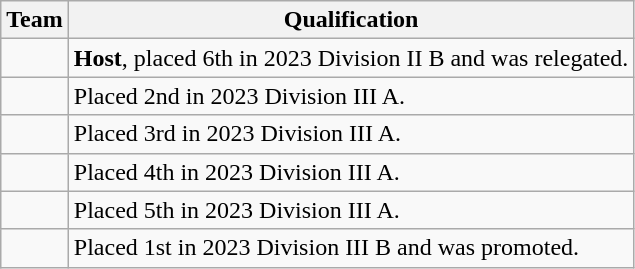<table class="wikitable">
<tr>
<th>Team</th>
<th>Qualification</th>
</tr>
<tr>
<td></td>
<td><strong>Host</strong>, placed 6th in 2023 Division II B and was relegated.</td>
</tr>
<tr>
<td></td>
<td>Placed 2nd in 2023 Division III A.</td>
</tr>
<tr>
<td></td>
<td>Placed 3rd in 2023 Division III A.</td>
</tr>
<tr>
<td></td>
<td>Placed 4th in 2023 Division III A.</td>
</tr>
<tr>
<td></td>
<td>Placed 5th in 2023 Division III A.</td>
</tr>
<tr>
<td></td>
<td>Placed 1st in 2023 Division III B and was promoted.</td>
</tr>
</table>
